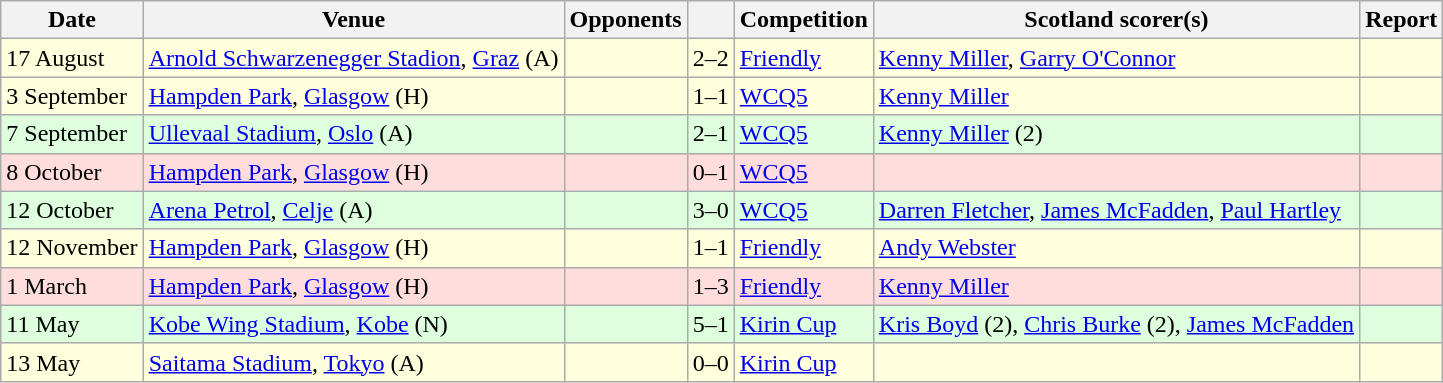<table class="wikitable">
<tr>
<th>Date</th>
<th>Venue</th>
<th>Opponents</th>
<th></th>
<th>Competition</th>
<th>Scotland scorer(s)</th>
<th>Report</th>
</tr>
<tr bgcolor=#ffffdd>
<td>17 August</td>
<td><a href='#'>Arnold Schwarzenegger Stadion</a>, <a href='#'>Graz</a> (A)</td>
<td></td>
<td align=center>2–2</td>
<td><a href='#'>Friendly</a></td>
<td><a href='#'>Kenny Miller</a>, <a href='#'>Garry O'Connor</a></td>
<td></td>
</tr>
<tr bgcolor=#ffffdd>
<td>3 September</td>
<td><a href='#'>Hampden Park</a>, <a href='#'>Glasgow</a> (H)</td>
<td></td>
<td align=center>1–1</td>
<td><a href='#'>WCQ5</a></td>
<td><a href='#'>Kenny Miller</a></td>
<td></td>
</tr>
<tr bgcolor=#ddffdd>
<td>7 September</td>
<td><a href='#'>Ullevaal Stadium</a>, <a href='#'>Oslo</a> (A)</td>
<td></td>
<td align=center>2–1</td>
<td><a href='#'>WCQ5</a></td>
<td><a href='#'>Kenny Miller</a> (2)</td>
<td></td>
</tr>
<tr bgcolor=#ffdddd>
<td>8 October</td>
<td><a href='#'>Hampden Park</a>, <a href='#'>Glasgow</a> (H)</td>
<td></td>
<td align=center>0–1</td>
<td><a href='#'>WCQ5</a></td>
<td></td>
<td></td>
</tr>
<tr bgcolor=#ddffdd>
<td>12 October</td>
<td><a href='#'>Arena Petrol</a>, <a href='#'>Celje</a> (A)</td>
<td></td>
<td align=center>3–0</td>
<td><a href='#'>WCQ5</a></td>
<td><a href='#'>Darren Fletcher</a>, <a href='#'>James McFadden</a>, <a href='#'>Paul Hartley</a></td>
<td></td>
</tr>
<tr bgcolor=#ffffdd>
<td>12 November</td>
<td><a href='#'>Hampden Park</a>, <a href='#'>Glasgow</a> (H)</td>
<td></td>
<td align=center>1–1</td>
<td><a href='#'>Friendly</a></td>
<td><a href='#'>Andy Webster</a></td>
<td></td>
</tr>
<tr bgcolor=#ffdddd>
<td>1 March</td>
<td><a href='#'>Hampden Park</a>, <a href='#'>Glasgow</a> (H)</td>
<td></td>
<td align=center>1–3</td>
<td><a href='#'>Friendly</a></td>
<td><a href='#'>Kenny Miller</a></td>
<td></td>
</tr>
<tr bgcolor=#ddffdd>
<td>11 May</td>
<td><a href='#'>Kobe Wing Stadium</a>, <a href='#'>Kobe</a> (N)</td>
<td></td>
<td align=center>5–1</td>
<td><a href='#'>Kirin Cup</a></td>
<td><a href='#'>Kris Boyd</a> (2), <a href='#'>Chris Burke</a> (2), <a href='#'>James McFadden</a></td>
<td></td>
</tr>
<tr bgcolor=#ffffdd>
<td>13 May</td>
<td><a href='#'>Saitama Stadium</a>, <a href='#'>Tokyo</a> (A)</td>
<td></td>
<td align=center>0–0</td>
<td><a href='#'>Kirin Cup</a></td>
<td></td>
<td></td>
</tr>
</table>
